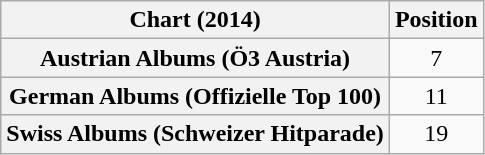<table class="wikitable sortable plainrowheaders" style="text-align:center">
<tr>
<th scope="col">Chart (2014)</th>
<th scope="col">Position</th>
</tr>
<tr>
<th scope="row">Austrian Albums (Ö3 Austria)</th>
<td>7</td>
</tr>
<tr>
<th scope="row">German Albums (Offizielle Top 100)</th>
<td>11</td>
</tr>
<tr>
<th scope="row">Swiss Albums (Schweizer Hitparade)</th>
<td>19</td>
</tr>
</table>
